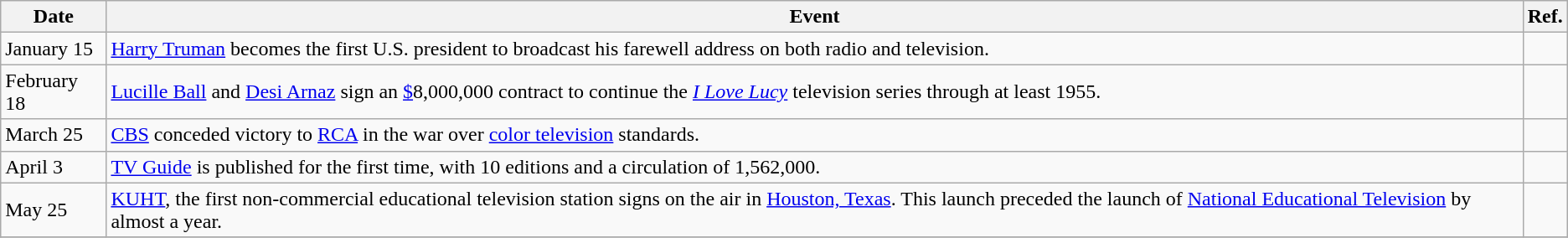<table class="wikitable sortable">
<tr>
<th>Date</th>
<th>Event</th>
<th>Ref.</th>
</tr>
<tr>
<td>January 15</td>
<td><a href='#'>Harry Truman</a> becomes the first U.S. president to broadcast his farewell address on both radio and television.</td>
<td></td>
</tr>
<tr>
<td>February 18</td>
<td><a href='#'>Lucille Ball</a> and <a href='#'>Desi Arnaz</a> sign an <a href='#'>$</a>8,000,000 contract to continue the <em><a href='#'>I Love Lucy</a></em> television series through at least 1955.</td>
<td></td>
</tr>
<tr>
<td>March 25</td>
<td><a href='#'>CBS</a> conceded victory to <a href='#'>RCA</a> in the war over <a href='#'>color television</a> standards.</td>
<td></td>
</tr>
<tr>
<td>April 3</td>
<td><a href='#'>TV Guide</a> is published for the first time, with 10 editions and a circulation of 1,562,000.</td>
<td></td>
</tr>
<tr>
<td>May 25</td>
<td><a href='#'>KUHT</a>, the first non-commercial educational television station signs on the air in <a href='#'>Houston, Texas</a>. This launch preceded the launch of <a href='#'>National Educational Television</a> by almost a year.</td>
<td></td>
</tr>
<tr>
</tr>
</table>
